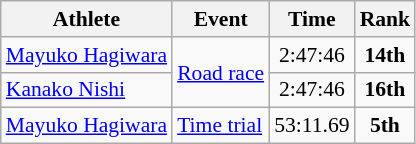<table class=wikitable style="font-size:90%">
<tr>
<th>Athlete</th>
<th>Event</th>
<th>Time</th>
<th>Rank</th>
</tr>
<tr>
<td><a href='#'>Mayuko Hagiwara</a></td>
<td rowspan=2><a href='#'>Road race</a></td>
<td align=center>2:47:46</td>
<td align=center><strong>14th</strong></td>
</tr>
<tr>
<td><a href='#'>Kanako Nishi</a></td>
<td align=center>2:47:46</td>
<td align=center><strong>16th</strong></td>
</tr>
<tr>
<td><a href='#'>Mayuko Hagiwara</a></td>
<td><a href='#'>Time trial</a></td>
<td align=center>53:11.69</td>
<td align=center><strong>5th</strong></td>
</tr>
</table>
